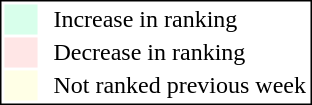<table style="border:1px solid black; float:right;">
<tr>
<td style="background:#D8FFEB; width:20px;"></td>
<td> </td>
<td>Increase in ranking</td>
</tr>
<tr>
<td style="background:#FFE6E6; width:20px;"></td>
<td> </td>
<td>Decrease in ranking</td>
</tr>
<tr>
<td style="background:#FFFFE6; width:20px;"></td>
<td> </td>
<td>Not ranked previous week</td>
</tr>
</table>
